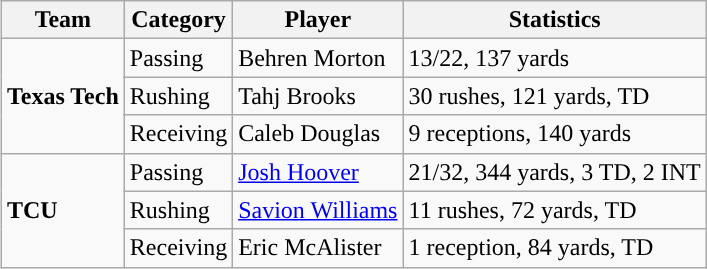<table class="wikitable" style="float: right;">
<tr>
<th>Team</th>
<th>Category</th>
<th>Player</th>
<th>Statistics</th>
</tr>
<tr>
<td rowspan=3><strong>Texas Tech</strong></td>
<td>Passing</td>
<td>Behren Morton</td>
<td>13/22, 137 yards</td>
</tr>
<tr>
<td>Rushing</td>
<td>Tahj Brooks</td>
<td>30 rushes, 121 yards, TD</td>
</tr>
<tr>
<td>Receiving</td>
<td>Caleb Douglas</td>
<td>9 receptions, 140 yards</td>
</tr>
<tr>
<td rowspan=3><strong>TCU</strong></td>
<td>Passing</td>
<td><a href='#'>Josh Hoover</a></td>
<td>21/32, 344 yards, 3 TD, 2 INT</td>
</tr>
<tr>
<td>Rushing</td>
<td><a href='#'>Savion Williams</a></td>
<td>11 rushes, 72 yards, TD</td>
</tr>
<tr>
<td>Receiving</td>
<td>Eric McAlister</td>
<td>1 reception, 84 yards, TD</td>
</tr>
</table>
